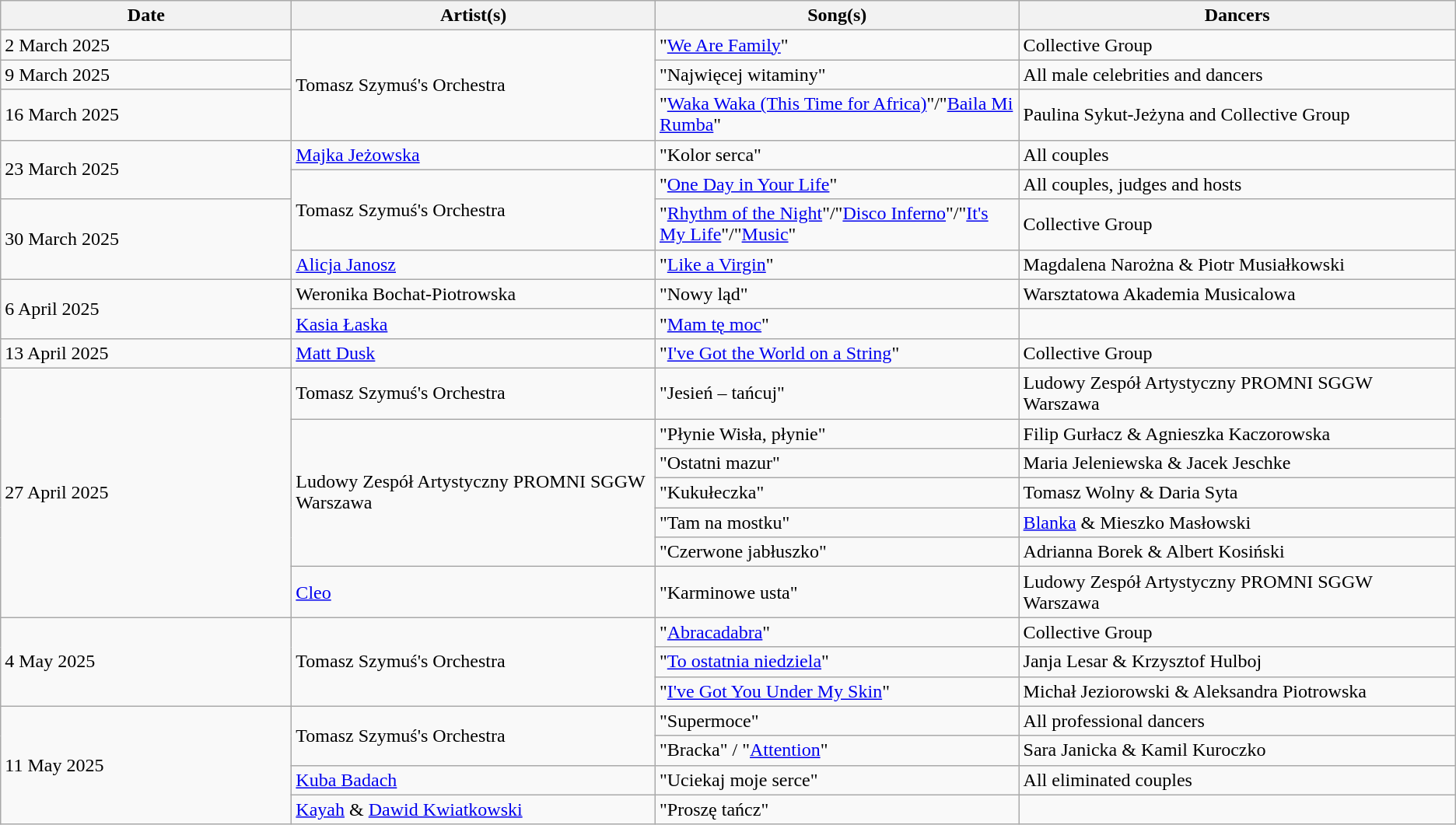<table class="wikitable">
<tr>
<th style="width: 20%">Date</th>
<th style="width: 25%">Artist(s)</th>
<th style="width: 25%">Song(s)</th>
<th>Dancers</th>
</tr>
<tr>
<td>2 March 2025</td>
<td rowspan="3">Tomasz Szymuś's Orchestra</td>
<td>"<a href='#'>We Are Family</a>"</td>
<td>Collective Group</td>
</tr>
<tr>
<td>9 March 2025</td>
<td>"Najwięcej witaminy"</td>
<td>All male celebrities and dancers</td>
</tr>
<tr>
<td>16 March 2025</td>
<td>"<a href='#'>Waka Waka (This Time for Africa)</a>"/"<a href='#'>Baila Mi Rumba</a>"</td>
<td>Paulina Sykut-Jeżyna and Collective Group</td>
</tr>
<tr>
<td rowspan="2">23 March 2025</td>
<td><a href='#'>Majka Jeżowska</a></td>
<td>"Kolor serca"</td>
<td>All couples</td>
</tr>
<tr>
<td rowspan="2">Tomasz Szymuś's Orchestra</td>
<td>"<a href='#'>One Day in Your Life</a>"</td>
<td>All couples, judges and hosts</td>
</tr>
<tr>
<td rowspan="2">30 March 2025</td>
<td>"<a href='#'>Rhythm of the Night</a>"/"<a href='#'>Disco Inferno</a>"/"<a href='#'>It's My Life</a>"/"<a href='#'>Music</a>"</td>
<td>Collective Group</td>
</tr>
<tr>
<td><a href='#'>Alicja Janosz</a></td>
<td>"<a href='#'>Like a Virgin</a>"</td>
<td>Magdalena Narożna & Piotr Musiałkowski</td>
</tr>
<tr>
<td rowspan="2">6 April 2025</td>
<td>Weronika Bochat-Piotrowska</td>
<td>"Nowy ląd"</td>
<td>Warsztatowa Akademia Musicalowa</td>
</tr>
<tr>
<td><a href='#'>Kasia Łaska</a></td>
<td>"<a href='#'>Mam tę moc</a>"</td>
<td></td>
</tr>
<tr>
<td>13 April 2025</td>
<td><a href='#'>Matt Dusk</a></td>
<td>"<a href='#'>I've Got the World on a String</a>"</td>
<td>Collective Group</td>
</tr>
<tr>
<td rowspan="7">27 April 2025</td>
<td>Tomasz Szymuś's Orchestra</td>
<td>"Jesień – tańcuj"</td>
<td>Ludowy Zespół Artystyczny PROMNI SGGW Warszawa</td>
</tr>
<tr>
<td rowspan="5">Ludowy Zespół Artystyczny PROMNI SGGW Warszawa</td>
<td>"Płynie Wisła, płynie"</td>
<td>Filip Gurłacz & Agnieszka Kaczorowska</td>
</tr>
<tr>
<td>"Ostatni mazur"</td>
<td>Maria Jeleniewska & Jacek Jeschke</td>
</tr>
<tr>
<td>"Kukułeczka"</td>
<td>Tomasz Wolny & Daria Syta</td>
</tr>
<tr>
<td>"Tam na mostku"</td>
<td><a href='#'>Blanka</a> & Mieszko Masłowski</td>
</tr>
<tr>
<td>"Czerwone jabłuszko"</td>
<td>Adrianna Borek & Albert Kosiński</td>
</tr>
<tr>
<td><a href='#'>Cleo</a></td>
<td>"Karminowe usta"</td>
<td>Ludowy Zespół Artystyczny PROMNI SGGW Warszawa</td>
</tr>
<tr>
<td rowspan="3">4 May 2025</td>
<td rowspan="3">Tomasz Szymuś's Orchestra</td>
<td>"<a href='#'>Abracadabra</a>"</td>
<td>Collective Group</td>
</tr>
<tr>
<td>"<a href='#'>To ostatnia niedziela</a>"</td>
<td>Janja Lesar & Krzysztof Hulboj</td>
</tr>
<tr>
<td>"<a href='#'>I've Got You Under My Skin</a>"</td>
<td>Michał Jeziorowski & Aleksandra Piotrowska</td>
</tr>
<tr>
<td rowspan="4">11 May 2025</td>
<td rowspan="2">Tomasz Szymuś's Orchestra</td>
<td>"Supermoce"</td>
<td>All professional dancers</td>
</tr>
<tr>
<td>"Bracka" / "<a href='#'>Attention</a>"</td>
<td>Sara Janicka & Kamil Kuroczko</td>
</tr>
<tr>
<td><a href='#'>Kuba Badach</a></td>
<td>"Uciekaj moje serce"</td>
<td>All eliminated couples</td>
</tr>
<tr>
<td><a href='#'>Kayah</a> & <a href='#'>Dawid Kwiatkowski</a></td>
<td>"Proszę tańcz"</td>
<td></td>
</tr>
</table>
